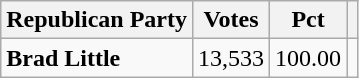<table class="wikitable">
<tr>
<th>Republican Party</th>
<th>Votes</th>
<th>Pct</th>
<th></th>
</tr>
<tr>
<td><strong>Brad Little</strong></td>
<td>13,533</td>
<td>100.00</td>
<td></td>
</tr>
</table>
